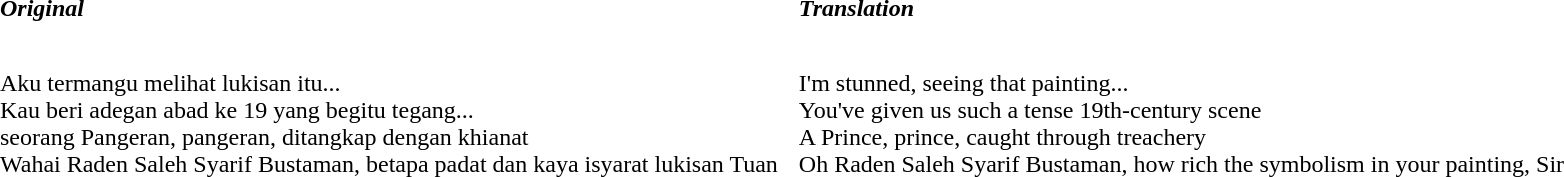<table cellpadding=6>
<tr>
<td style="width:50%;"><strong><em>Original</em></strong></td>
<td style="width:50%;"><strong><em>Translation</em></strong></td>
</tr>
<tr style="vertical-align:top; white-space:nowrap;">
<td style="width:50%;"><br>Aku termangu melihat lukisan itu...<br>
Kau beri adegan abad ke 19 yang begitu tegang...<br>
seorang Pangeran, pangeran, ditangkap dengan khianat<br>
Wahai Raden Saleh Syarif Bustaman, betapa padat dan kaya isyarat lukisan Tuan</td>
<td style="width:50%;"><br>I'm stunned, seeing that painting...<br>
You've given us such a tense 19th-century scene<br>
A Prince, prince, caught through treachery<br>
Oh Raden Saleh Syarif Bustaman, how rich the symbolism in your painting, Sir</td>
</tr>
</table>
